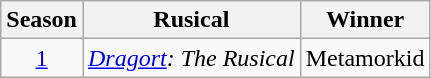<table class="wikitable sortable" style="text-align:center;">
<tr>
<th>Season</th>
<th>Rusical</th>
<th>Winner</th>
</tr>
<tr>
<td><a href='#'>1</a></td>
<td nowrap><em><a href='#'>Dragort</a>: The Rusical</em></td>
<td nowrap>Metamorkid</td>
</tr>
</table>
